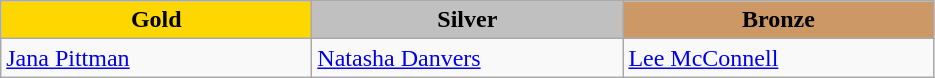<table class="wikitable" style="text-align:left">
<tr align="center">
<td width=200 bgcolor=gold><strong>Gold</strong></td>
<td width=200 bgcolor=silver><strong>Silver</strong></td>
<td width=200 bgcolor=CC9966><strong>Bronze</strong></td>
</tr>
<tr>
<td><a href='#'>Jana Pittman</a><br><em></em></td>
<td><a href='#'>Natasha Danvers</a><br><em></em></td>
<td><a href='#'>Lee McConnell</a><br><em></em></td>
</tr>
</table>
